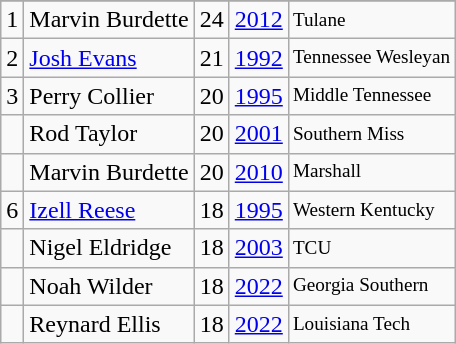<table class="wikitable">
<tr>
</tr>
<tr>
<td>1</td>
<td>Marvin Burdette</td>
<td>24</td>
<td><a href='#'>2012</a></td>
<td style="font-size:80%;">Tulane</td>
</tr>
<tr>
<td>2</td>
<td><a href='#'>Josh Evans</a></td>
<td>21</td>
<td><a href='#'>1992</a></td>
<td style="font-size:80%;">Tennessee Wesleyan</td>
</tr>
<tr>
<td>3</td>
<td>Perry Collier</td>
<td>20</td>
<td><a href='#'>1995</a></td>
<td style="font-size:80%;">Middle Tennessee</td>
</tr>
<tr>
<td></td>
<td>Rod Taylor</td>
<td>20</td>
<td><a href='#'>2001</a></td>
<td style="font-size:80%;">Southern Miss</td>
</tr>
<tr>
<td></td>
<td>Marvin Burdette</td>
<td>20</td>
<td><a href='#'>2010</a></td>
<td style="font-size:80%;">Marshall</td>
</tr>
<tr>
<td>6</td>
<td><a href='#'>Izell Reese</a></td>
<td>18</td>
<td><a href='#'>1995</a></td>
<td style="font-size:80%;">Western Kentucky</td>
</tr>
<tr>
<td></td>
<td>Nigel Eldridge</td>
<td>18</td>
<td><a href='#'>2003</a></td>
<td style="font-size:80%;">TCU</td>
</tr>
<tr>
<td></td>
<td>Noah Wilder</td>
<td>18</td>
<td><a href='#'>2022</a></td>
<td style="font-size:80%;">Georgia Southern</td>
</tr>
<tr>
<td></td>
<td>Reynard Ellis</td>
<td>18</td>
<td><a href='#'>2022</a></td>
<td style="font-size:80%;">Louisiana Tech</td>
</tr>
</table>
